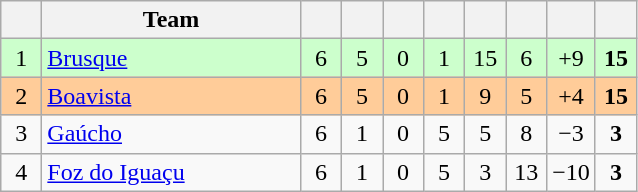<table class="wikitable" style="text-align: center;">
<tr>
<th width=20></th>
<th width=165>Team</th>
<th width=20></th>
<th width=20></th>
<th width=20></th>
<th width=20></th>
<th width=20></th>
<th width=20></th>
<th width=20></th>
<th width=20></th>
</tr>
<tr bgcolor=#ccffcc>
<td>1</td>
<td align=left> <a href='#'>Brusque</a></td>
<td>6</td>
<td>5</td>
<td>0</td>
<td>1</td>
<td>15</td>
<td>6</td>
<td>+9</td>
<td><strong>15</strong></td>
</tr>
<tr bgcolor=#ffcc99>
<td>2</td>
<td align=left> <a href='#'>Boavista</a></td>
<td>6</td>
<td>5</td>
<td>0</td>
<td>1</td>
<td>9</td>
<td>5</td>
<td>+4</td>
<td><strong>15</strong></td>
</tr>
<tr>
<td>3</td>
<td align=left> <a href='#'>Gaúcho</a></td>
<td>6</td>
<td>1</td>
<td>0</td>
<td>5</td>
<td>5</td>
<td>8</td>
<td>−3</td>
<td><strong>3</strong></td>
</tr>
<tr>
<td>4</td>
<td align=left> <a href='#'>Foz do Iguaçu</a></td>
<td>6</td>
<td>1</td>
<td>0</td>
<td>5</td>
<td>3</td>
<td>13</td>
<td>−10</td>
<td><strong>3</strong></td>
</tr>
</table>
